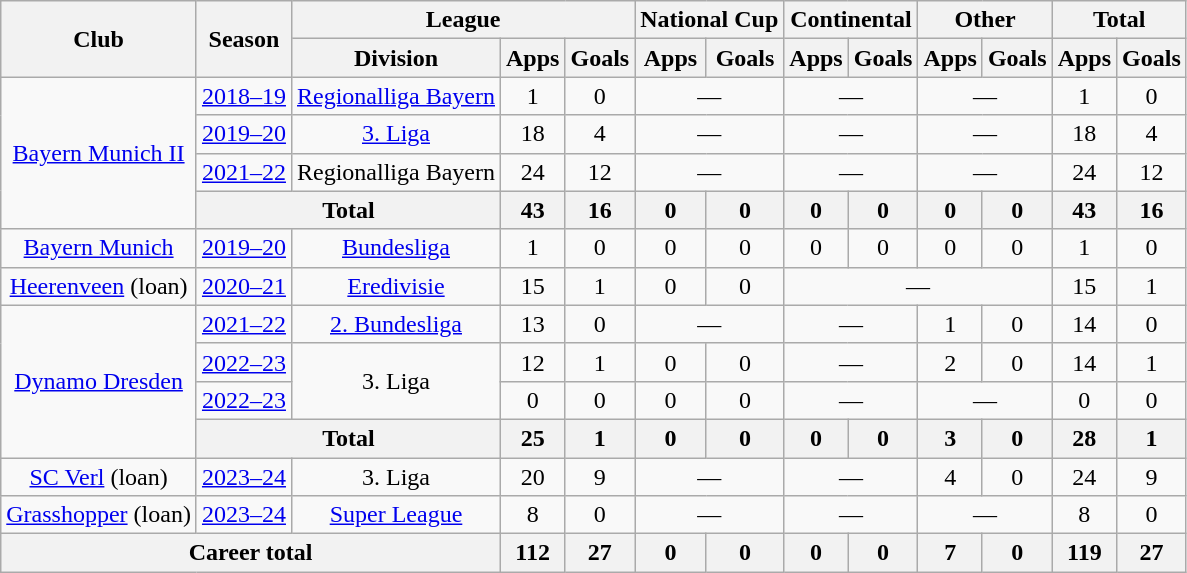<table class="wikitable" style="text-align: center">
<tr>
<th rowspan="2">Club</th>
<th rowspan="2">Season</th>
<th colspan="3">League</th>
<th colspan="2">National Cup</th>
<th colspan="2">Continental</th>
<th colspan="2">Other</th>
<th colspan="2">Total</th>
</tr>
<tr>
<th>Division</th>
<th>Apps</th>
<th>Goals</th>
<th>Apps</th>
<th>Goals</th>
<th>Apps</th>
<th>Goals</th>
<th>Apps</th>
<th>Goals</th>
<th>Apps</th>
<th>Goals</th>
</tr>
<tr>
<td rowspan="4"><a href='#'>Bayern Munich II</a></td>
<td><a href='#'>2018–19</a></td>
<td><a href='#'>Regionalliga Bayern</a></td>
<td>1</td>
<td>0</td>
<td colspan="2">—</td>
<td colspan="2">—</td>
<td colspan="2">—</td>
<td>1</td>
<td>0</td>
</tr>
<tr>
<td><a href='#'>2019–20</a></td>
<td><a href='#'>3. Liga</a></td>
<td>18</td>
<td>4</td>
<td colspan="2">—</td>
<td colspan="2">—</td>
<td colspan="2">—</td>
<td>18</td>
<td>4</td>
</tr>
<tr>
<td><a href='#'>2021–22</a></td>
<td>Regionalliga Bayern</td>
<td>24</td>
<td>12</td>
<td colspan="2">—</td>
<td colspan="2">—</td>
<td colspan="2">—</td>
<td>24</td>
<td>12</td>
</tr>
<tr>
<th colspan="2">Total</th>
<th>43</th>
<th>16</th>
<th>0</th>
<th>0</th>
<th>0</th>
<th>0</th>
<th>0</th>
<th>0</th>
<th>43</th>
<th>16</th>
</tr>
<tr>
<td><a href='#'>Bayern Munich</a></td>
<td><a href='#'>2019–20</a></td>
<td><a href='#'>Bundesliga</a></td>
<td>1</td>
<td>0</td>
<td>0</td>
<td>0</td>
<td>0</td>
<td>0</td>
<td>0</td>
<td>0</td>
<td>1</td>
<td>0</td>
</tr>
<tr>
<td><a href='#'>Heerenveen</a> (loan)</td>
<td><a href='#'>2020–21</a></td>
<td><a href='#'>Eredivisie</a></td>
<td>15</td>
<td>1</td>
<td>0</td>
<td>0</td>
<td colspan="4">—</td>
<td>15</td>
<td>1</td>
</tr>
<tr>
<td rowspan=4><a href='#'>Dynamo Dresden</a></td>
<td><a href='#'>2021–22</a></td>
<td><a href='#'>2. Bundesliga</a></td>
<td>13</td>
<td>0</td>
<td colspan="2">—</td>
<td colspan="2">—</td>
<td>1</td>
<td>0</td>
<td>14</td>
<td>0</td>
</tr>
<tr>
<td><a href='#'>2022–23</a></td>
<td rowspan=2>3. Liga</td>
<td>12</td>
<td>1</td>
<td>0</td>
<td>0</td>
<td colspan="2">—</td>
<td>2</td>
<td>0</td>
<td>14</td>
<td>1</td>
</tr>
<tr>
<td><a href='#'>2022–23</a></td>
<td>0</td>
<td>0</td>
<td>0</td>
<td>0</td>
<td colspan="2">—</td>
<td colspan="2">—</td>
<td>0</td>
<td>0</td>
</tr>
<tr>
<th colspan="2">Total</th>
<th>25</th>
<th>1</th>
<th>0</th>
<th>0</th>
<th>0</th>
<th>0</th>
<th>3</th>
<th>0</th>
<th>28</th>
<th>1</th>
</tr>
<tr>
<td><a href='#'>SC Verl</a> (loan)</td>
<td><a href='#'>2023–24</a></td>
<td>3. Liga</td>
<td>20</td>
<td>9</td>
<td colspan="2">—</td>
<td colspan="2">—</td>
<td>4</td>
<td>0</td>
<td>24</td>
<td>9</td>
</tr>
<tr>
<td><a href='#'>Grasshopper</a> (loan)</td>
<td><a href='#'>2023–24</a></td>
<td><a href='#'>Super League</a></td>
<td>8</td>
<td>0</td>
<td colspan="2">—</td>
<td colspan="2">—</td>
<td colspan="2">—</td>
<td>8</td>
<td>0</td>
</tr>
<tr>
<th colspan="3">Career total</th>
<th>112</th>
<th>27</th>
<th>0</th>
<th>0</th>
<th>0</th>
<th>0</th>
<th>7</th>
<th>0</th>
<th>119</th>
<th>27</th>
</tr>
</table>
